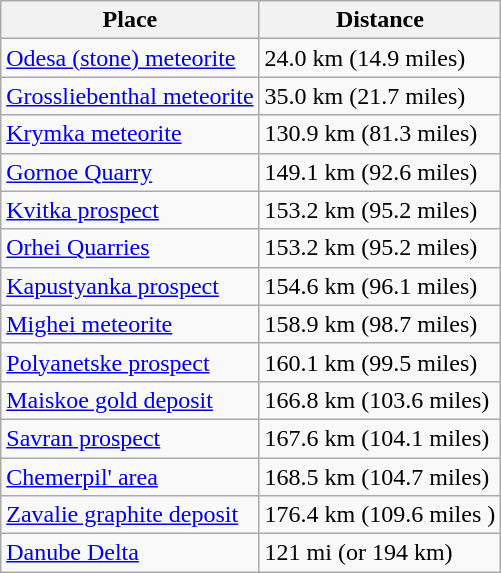<table class="wikitable sortable">
<tr>
<th>Place</th>
<th>Distance</th>
</tr>
<tr>
<td><a href='#'>Odesa (stone) meteorite</a></td>
<td>24.0 km (14.9 miles) </td>
</tr>
<tr>
<td><a href='#'>Grossliebenthal meteorite</a></td>
<td>35.0 km (21.7 miles) </td>
</tr>
<tr>
<td><a href='#'>Krymka meteorite</a></td>
<td>130.9 km (81.3 miles) </td>
</tr>
<tr>
<td><a href='#'>Gornoe Quarry</a></td>
<td>149.1 km (92.6 miles) </td>
</tr>
<tr>
<td><a href='#'>Kvitka prospect</a></td>
<td>153.2 km (95.2 miles) </td>
</tr>
<tr>
<td><a href='#'>Orhei Quarries</a></td>
<td>153.2 km (95.2 miles) </td>
</tr>
<tr>
<td><a href='#'>Kapustyanka prospect</a></td>
<td>154.6 km (96.1 miles) </td>
</tr>
<tr>
<td><a href='#'>Mighei meteorite</a></td>
<td>158.9 km (98.7 miles) </td>
</tr>
<tr>
<td><a href='#'>Polyanetske prospect</a></td>
<td>160.1 km (99.5 miles)</td>
</tr>
<tr>
<td><a href='#'>Maiskoe gold deposit</a></td>
<td>166.8 km (103.6 miles)</td>
</tr>
<tr>
<td><a href='#'>Savran prospect</a></td>
<td>167.6 km (104.1 miles)</td>
</tr>
<tr>
<td><a href='#'>Chemerpil' area</a></td>
<td>168.5 km (104.7 miles)</td>
</tr>
<tr>
<td><a href='#'>Zavalie graphite deposit</a></td>
<td>176.4 km (109.6 miles ) </td>
</tr>
<tr>
<td><a href='#'>Danube Delta</a></td>
<td>121 mi (or 194 km)</td>
</tr>
</table>
